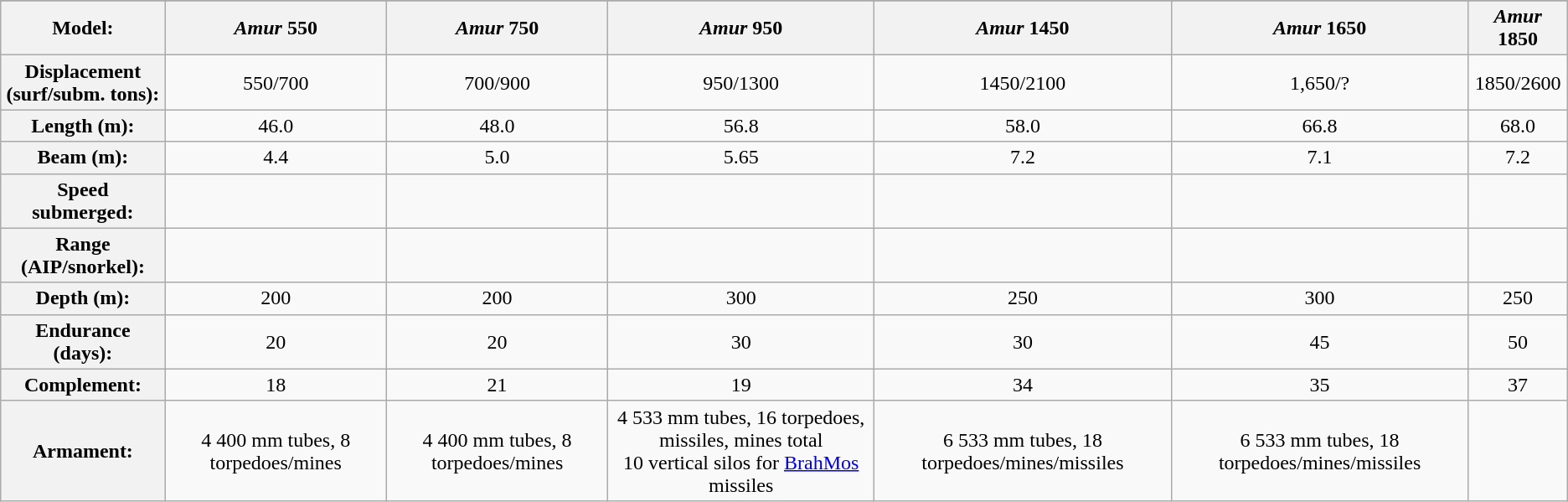<table class="wikitable" style="text-align:center;">
<tr>
</tr>
<tr>
<th>Model:</th>
<th><em>Amur</em> 550</th>
<th><em>Amur</em> 750</th>
<th><em>Amur</em> 950</th>
<th><em>Amur</em> 1450</th>
<th><em>Amur</em> 1650</th>
<th><em>Amur</em> 1850</th>
</tr>
<tr>
<th>Displacement<br>(surf/subm. tons):</th>
<td>550/700</td>
<td>700/900</td>
<td>950/1300</td>
<td>1450/2100</td>
<td>1,650/?</td>
<td>1850/2600</td>
</tr>
<tr>
<th>Length (m):</th>
<td>46.0</td>
<td>48.0</td>
<td>56.8</td>
<td>58.0</td>
<td>66.8</td>
<td>68.0</td>
</tr>
<tr>
<th>Beam (m):</th>
<td>4.4</td>
<td>5.0</td>
<td>5.65</td>
<td>7.2</td>
<td>7.1</td>
<td>7.2</td>
</tr>
<tr>
<th>Speed submerged:</th>
<td></td>
<td></td>
<td></td>
<td></td>
<td></td>
<td></td>
</tr>
<tr>
<th>Range (AIP/snorkel):</th>
<td></td>
<td></td>
<td></td>
<td></td>
<td></td>
<td></td>
</tr>
<tr>
<th>Depth (m):</th>
<td>200</td>
<td>200</td>
<td>300</td>
<td>250</td>
<td>300</td>
<td>250</td>
</tr>
<tr>
<th>Endurance (days):</th>
<td>20</td>
<td>20</td>
<td>30</td>
<td>30</td>
<td>45</td>
<td>50</td>
</tr>
<tr>
<th>Complement:</th>
<td>18</td>
<td>21</td>
<td>19</td>
<td>34</td>
<td>35</td>
<td>37</td>
</tr>
<tr>
<th>Armament:</th>
<td>4 400 mm tubes, 8 torpedoes/mines</td>
<td>4 400 mm tubes, 8 torpedoes/mines</td>
<td>4 533 mm tubes, 16 torpedoes, missiles, mines total <br> 10 vertical silos for <a href='#'>BrahMos</a> missiles</td>
<td>6 533 mm tubes, 18 torpedoes/mines/missiles</td>
<td>6 533 mm tubes, 18  torpedoes/mines/missiles</td>
<td></td>
</tr>
</table>
